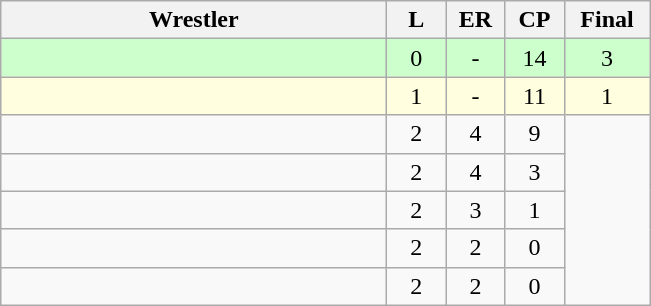<table class="wikitable" style="text-align: center;" |>
<tr>
<th width="250">Wrestler</th>
<th width="32">L</th>
<th width="32">ER</th>
<th width="32">CP</th>
<th width="50">Final</th>
</tr>
<tr bgcolor="ccffcc">
<td style="text-align:left;"></td>
<td>0</td>
<td>-</td>
<td>14</td>
<td>3</td>
</tr>
<tr bgcolor="lightyellow">
<td style="text-align:left;"></td>
<td>1</td>
<td>-</td>
<td>11</td>
<td>1</td>
</tr>
<tr>
<td style="text-align:left;"></td>
<td>2</td>
<td>4</td>
<td>9</td>
</tr>
<tr>
<td style="text-align:left;"></td>
<td>2</td>
<td>4</td>
<td>3</td>
</tr>
<tr>
<td style="text-align:left;"></td>
<td>2</td>
<td>3</td>
<td>1</td>
</tr>
<tr>
<td style="text-align:left;"></td>
<td>2</td>
<td>2</td>
<td>0</td>
</tr>
<tr>
<td style="text-align:left;"></td>
<td>2</td>
<td>2</td>
<td>0</td>
</tr>
</table>
